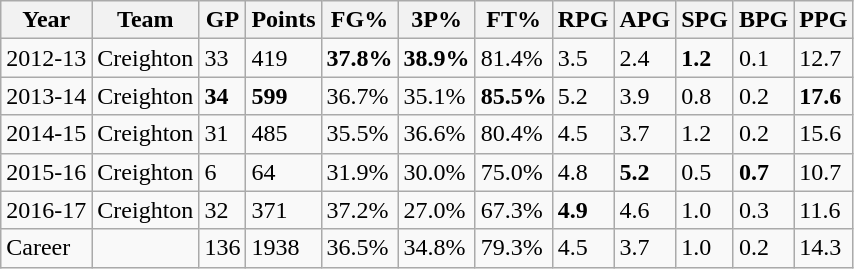<table class="wikitable">
<tr>
<th>Year</th>
<th>Team</th>
<th>GP</th>
<th>Points</th>
<th>FG%</th>
<th>3P%</th>
<th>FT%</th>
<th>RPG</th>
<th>APG</th>
<th>SPG</th>
<th>BPG</th>
<th>PPG</th>
</tr>
<tr>
<td>2012-13</td>
<td>Creighton</td>
<td>33</td>
<td>419</td>
<td><strong>37.8%</strong></td>
<td><strong>38.9%</strong></td>
<td>81.4%</td>
<td>3.5</td>
<td>2.4</td>
<td><strong>1.2</strong></td>
<td>0.1</td>
<td>12.7</td>
</tr>
<tr>
<td>2013-14</td>
<td>Creighton</td>
<td><strong>34</strong></td>
<td><strong>599</strong></td>
<td>36.7%</td>
<td>35.1%</td>
<td><strong>85.5%</strong></td>
<td>5.2</td>
<td>3.9</td>
<td>0.8</td>
<td>0.2</td>
<td><strong>17.6</strong></td>
</tr>
<tr>
<td>2014-15</td>
<td>Creighton</td>
<td>31</td>
<td>485</td>
<td>35.5%</td>
<td>36.6%</td>
<td>80.4%</td>
<td>4.5</td>
<td>3.7</td>
<td>1.2</td>
<td>0.2</td>
<td>15.6</td>
</tr>
<tr>
<td>2015-16</td>
<td>Creighton</td>
<td>6</td>
<td>64</td>
<td>31.9%</td>
<td>30.0%</td>
<td>75.0%</td>
<td>4.8</td>
<td><strong>5.2</strong></td>
<td>0.5</td>
<td><strong>0.7</strong></td>
<td>10.7</td>
</tr>
<tr>
<td>2016-17</td>
<td>Creighton</td>
<td>32</td>
<td>371</td>
<td>37.2%</td>
<td>27.0%</td>
<td>67.3%</td>
<td><strong>4.9</strong></td>
<td>4.6</td>
<td>1.0</td>
<td>0.3</td>
<td>11.6</td>
</tr>
<tr>
<td>Career</td>
<td></td>
<td>136</td>
<td>1938</td>
<td>36.5%</td>
<td>34.8%</td>
<td>79.3%</td>
<td>4.5</td>
<td>3.7</td>
<td>1.0</td>
<td>0.2</td>
<td>14.3</td>
</tr>
</table>
